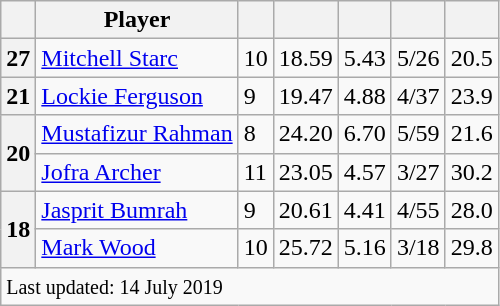<table class="wikitable sortable">
<tr>
<th></th>
<th class="unsortable">Player</th>
<th></th>
<th></th>
<th></th>
<th></th>
<th></th>
</tr>
<tr>
<th>27</th>
<td> <a href='#'>Mitchell Starc</a></td>
<td>10</td>
<td>18.59</td>
<td>5.43</td>
<td>5/26</td>
<td>20.5</td>
</tr>
<tr>
<th>21</th>
<td> <a href='#'>Lockie Ferguson</a></td>
<td>9</td>
<td>19.47</td>
<td>4.88</td>
<td>4/37</td>
<td>23.9</td>
</tr>
<tr>
<th rowspan="2">20</th>
<td> <a href='#'>Mustafizur Rahman</a></td>
<td>8</td>
<td>24.20</td>
<td>6.70</td>
<td>5/59</td>
<td>21.6</td>
</tr>
<tr>
<td> <a href='#'>Jofra Archer</a></td>
<td>11</td>
<td>23.05</td>
<td>4.57</td>
<td>3/27</td>
<td>30.2</td>
</tr>
<tr>
<th rowspan=2>18</th>
<td> <a href='#'>Jasprit Bumrah</a></td>
<td>9</td>
<td>20.61</td>
<td>4.41</td>
<td>4/55</td>
<td>28.0</td>
</tr>
<tr>
<td> <a href='#'>Mark Wood</a></td>
<td>10</td>
<td>25.72</td>
<td>5.16</td>
<td>3/18</td>
<td>29.8</td>
</tr>
<tr class="sortbottom">
<td colspan="7"><small>Last updated: 14 July 2019</small></td>
</tr>
</table>
